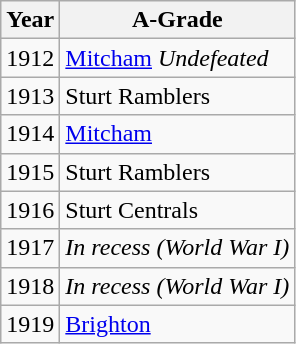<table class="wikitable">
<tr>
<th>Year</th>
<th>A-Grade</th>
</tr>
<tr>
<td>1912</td>
<td><a href='#'>Mitcham</a> <em>Undefeated</em> </td>
</tr>
<tr>
<td>1913</td>
<td>Sturt Ramblers</td>
</tr>
<tr>
<td>1914</td>
<td><a href='#'>Mitcham</a></td>
</tr>
<tr>
<td>1915</td>
<td>Sturt Ramblers</td>
</tr>
<tr>
<td>1916</td>
<td>Sturt Centrals</td>
</tr>
<tr>
<td>1917</td>
<td><em>In recess (World War I)</em></td>
</tr>
<tr>
<td>1918</td>
<td><em>In recess (World War I)</em></td>
</tr>
<tr>
<td>1919</td>
<td><a href='#'>Brighton</a></td>
</tr>
</table>
